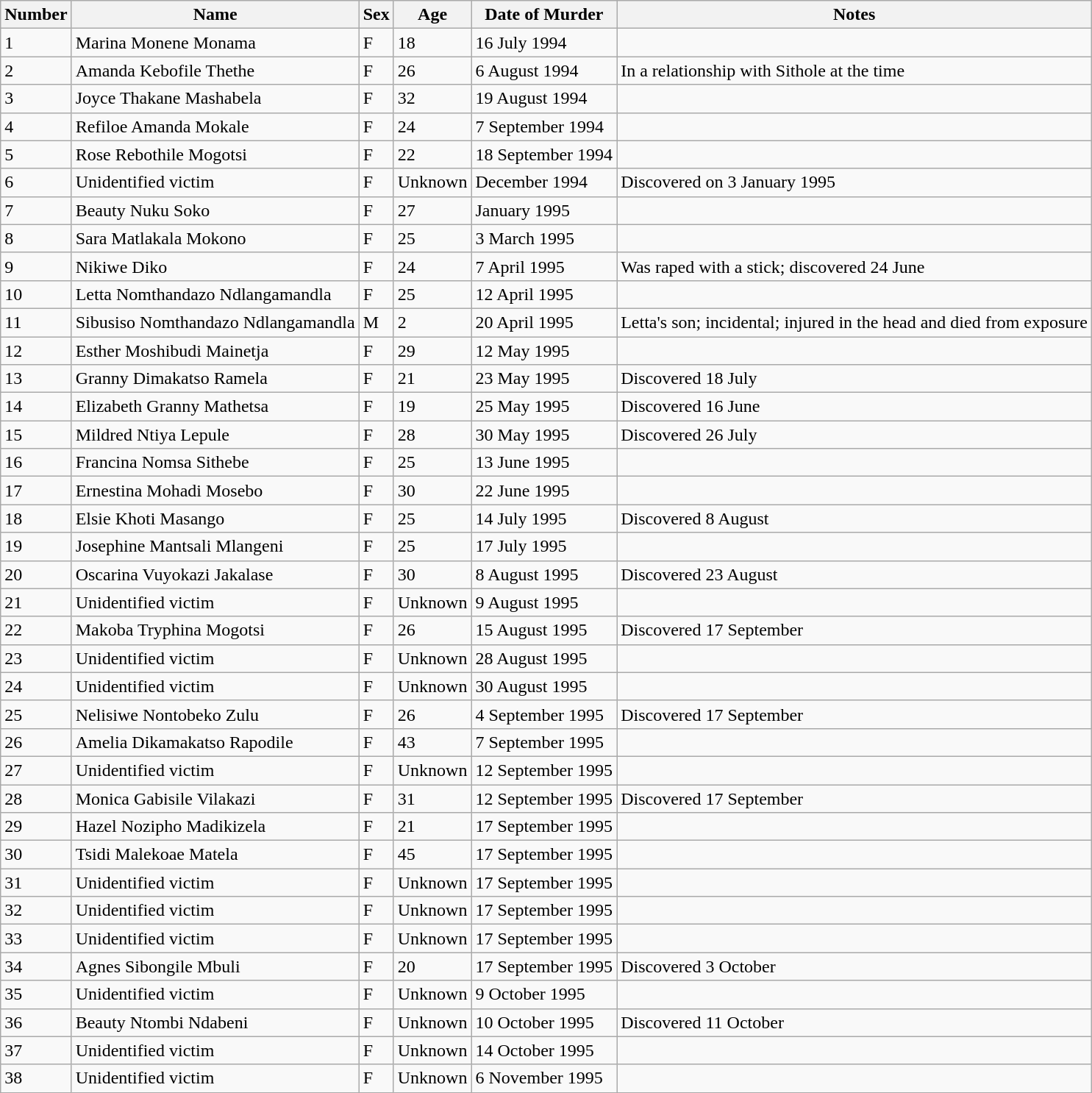<table class="wikitable sortable">
<tr>
<th>Number</th>
<th>Name</th>
<th>Sex</th>
<th>Age</th>
<th>Date of Murder</th>
<th>Notes</th>
</tr>
<tr>
<td>1</td>
<td>Marina Monene Monama</td>
<td>F</td>
<td>18</td>
<td>16 July 1994</td>
<td></td>
</tr>
<tr>
<td>2</td>
<td>Amanda Kebofile Thethe</td>
<td>F</td>
<td>26</td>
<td>6 August 1994</td>
<td>In a relationship with Sithole at the time</td>
</tr>
<tr>
<td>3</td>
<td>Joyce Thakane Mashabela</td>
<td>F</td>
<td>32</td>
<td>19 August 1994</td>
<td></td>
</tr>
<tr>
<td>4</td>
<td>Refiloe Amanda Mokale</td>
<td>F</td>
<td>24</td>
<td>7 September 1994</td>
<td></td>
</tr>
<tr>
<td>5</td>
<td>Rose Rebothile Mogotsi</td>
<td>F</td>
<td>22</td>
<td>18 September 1994</td>
<td></td>
</tr>
<tr>
<td>6</td>
<td>Unidentified victim</td>
<td>F</td>
<td>Unknown</td>
<td>December 1994</td>
<td>Discovered on 3 January 1995</td>
</tr>
<tr>
<td>7</td>
<td>Beauty Nuku Soko</td>
<td>F</td>
<td>27</td>
<td>January 1995</td>
<td></td>
</tr>
<tr>
<td>8</td>
<td>Sara Matlakala Mokono</td>
<td>F</td>
<td>25</td>
<td>3 March 1995</td>
<td></td>
</tr>
<tr>
<td>9</td>
<td>Nikiwe Diko</td>
<td>F</td>
<td>24</td>
<td>7 April 1995</td>
<td>Was raped with a stick; discovered 24 June</td>
</tr>
<tr>
<td>10</td>
<td>Letta Nomthandazo Ndlangamandla</td>
<td>F</td>
<td>25</td>
<td>12 April 1995</td>
<td></td>
</tr>
<tr>
<td>11</td>
<td>Sibusiso Nomthandazo Ndlangamandla</td>
<td>M</td>
<td>2</td>
<td>20 April 1995</td>
<td>Letta's son; incidental; injured in the head and died from exposure</td>
</tr>
<tr>
<td>12</td>
<td>Esther Moshibudi Mainetja</td>
<td>F</td>
<td>29</td>
<td>12 May 1995</td>
<td></td>
</tr>
<tr>
<td>13</td>
<td>Granny Dimakatso Ramela</td>
<td>F</td>
<td>21</td>
<td>23 May 1995</td>
<td>Discovered 18 July</td>
</tr>
<tr>
<td>14</td>
<td>Elizabeth Granny Mathetsa</td>
<td>F</td>
<td>19</td>
<td>25 May 1995</td>
<td>Discovered 16 June</td>
</tr>
<tr>
<td>15</td>
<td>Mildred Ntiya Lepule</td>
<td>F</td>
<td>28</td>
<td>30 May 1995</td>
<td>Discovered 26 July</td>
</tr>
<tr>
<td>16</td>
<td>Francina Nomsa Sithebe</td>
<td>F</td>
<td>25</td>
<td>13 June 1995</td>
<td></td>
</tr>
<tr>
<td>17</td>
<td>Ernestina Mohadi Mosebo</td>
<td>F</td>
<td>30</td>
<td>22 June 1995</td>
<td></td>
</tr>
<tr>
<td>18</td>
<td>Elsie Khoti Masango</td>
<td>F</td>
<td>25</td>
<td>14 July 1995</td>
<td>Discovered 8 August</td>
</tr>
<tr>
<td>19</td>
<td>Josephine Mantsali Mlangeni</td>
<td>F</td>
<td>25</td>
<td>17 July 1995</td>
<td></td>
</tr>
<tr>
<td>20</td>
<td>Oscarina Vuyokazi Jakalase</td>
<td>F</td>
<td>30</td>
<td>8 August 1995</td>
<td>Discovered 23 August</td>
</tr>
<tr>
<td>21</td>
<td>Unidentified victim</td>
<td>F</td>
<td>Unknown</td>
<td>9 August 1995</td>
<td></td>
</tr>
<tr>
<td>22</td>
<td>Makoba Tryphina Mogotsi</td>
<td>F</td>
<td>26</td>
<td>15 August 1995</td>
<td>Discovered 17 September</td>
</tr>
<tr>
<td>23</td>
<td>Unidentified victim</td>
<td>F</td>
<td>Unknown</td>
<td>28 August 1995</td>
<td></td>
</tr>
<tr>
<td>24</td>
<td>Unidentified victim</td>
<td>F</td>
<td>Unknown</td>
<td>30 August 1995</td>
<td></td>
</tr>
<tr>
<td>25</td>
<td>Nelisiwe Nontobeko Zulu</td>
<td>F</td>
<td>26</td>
<td>4 September 1995</td>
<td>Discovered 17 September</td>
</tr>
<tr>
<td>26</td>
<td>Amelia Dikamakatso Rapodile</td>
<td>F</td>
<td>43</td>
<td>7 September 1995</td>
<td></td>
</tr>
<tr>
<td>27</td>
<td>Unidentified victim</td>
<td>F</td>
<td>Unknown</td>
<td>12 September 1995</td>
<td></td>
</tr>
<tr>
<td>28</td>
<td>Monica Gabisile Vilakazi</td>
<td>F</td>
<td>31</td>
<td>12 September 1995</td>
<td>Discovered 17 September</td>
</tr>
<tr>
<td>29</td>
<td>Hazel Nozipho Madikizela</td>
<td>F</td>
<td>21</td>
<td>17 September 1995</td>
<td></td>
</tr>
<tr>
<td>30</td>
<td>Tsidi Malekoae Matela</td>
<td>F</td>
<td>45</td>
<td>17 September 1995</td>
<td></td>
</tr>
<tr>
<td>31</td>
<td>Unidentified victim</td>
<td>F</td>
<td>Unknown</td>
<td>17 September 1995</td>
<td></td>
</tr>
<tr>
<td>32</td>
<td>Unidentified victim</td>
<td>F</td>
<td>Unknown</td>
<td>17 September 1995</td>
<td></td>
</tr>
<tr>
<td>33</td>
<td>Unidentified victim</td>
<td>F</td>
<td>Unknown</td>
<td>17 September 1995</td>
<td></td>
</tr>
<tr>
<td>34</td>
<td>Agnes Sibongile Mbuli</td>
<td>F</td>
<td>20</td>
<td>17 September 1995</td>
<td>Discovered 3 October</td>
</tr>
<tr>
<td>35</td>
<td>Unidentified victim</td>
<td>F</td>
<td>Unknown</td>
<td>9 October 1995</td>
<td></td>
</tr>
<tr>
<td>36</td>
<td>Beauty Ntombi Ndabeni</td>
<td>F</td>
<td>Unknown</td>
<td>10 October 1995</td>
<td>Discovered 11 October</td>
</tr>
<tr>
<td>37</td>
<td>Unidentified victim</td>
<td>F</td>
<td>Unknown</td>
<td>14 October 1995</td>
<td></td>
</tr>
<tr>
<td>38</td>
<td>Unidentified victim</td>
<td>F</td>
<td>Unknown</td>
<td>6 November 1995</td>
<td></td>
</tr>
</table>
